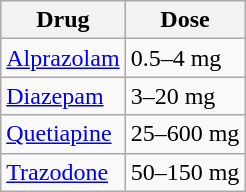<table class="wikitable floatright">
<tr>
<th>Drug</th>
<th>Dose</th>
</tr>
<tr>
<td><a href='#'>Alprazolam</a></td>
<td>0.5–4 mg</td>
</tr>
<tr>
<td><a href='#'>Diazepam</a></td>
<td>3–20 mg</td>
</tr>
<tr>
<td><a href='#'>Quetiapine</a></td>
<td>25–600 mg</td>
</tr>
<tr>
<td><a href='#'>Trazodone</a></td>
<td>50–150 mg</td>
</tr>
</table>
